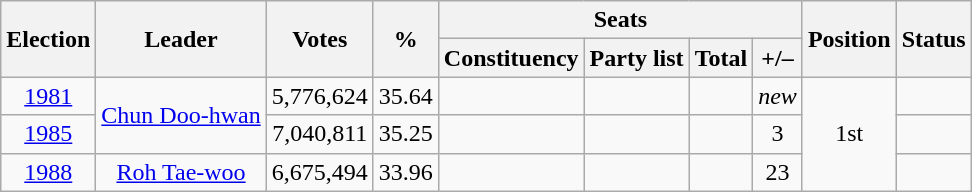<table class="wikitable" style="text-align:center">
<tr>
<th rowspan="2">Election</th>
<th rowspan="2">Leader</th>
<th rowspan="2">Votes</th>
<th rowspan="2">%</th>
<th colspan="4">Seats</th>
<th rowspan="2">Position</th>
<th rowspan="2">Status</th>
</tr>
<tr>
<th>Constituency</th>
<th>Party list</th>
<th>Total</th>
<th>+/–</th>
</tr>
<tr>
<td><a href='#'>1981</a></td>
<td rowspan="2"><a href='#'>Chun Doo-hwan</a></td>
<td>5,776,624</td>
<td>35.64</td>
<td></td>
<td></td>
<td></td>
<td><em>new</em></td>
<td rowspan="3">1st</td>
<td></td>
</tr>
<tr>
<td><a href='#'>1985</a></td>
<td>7,040,811</td>
<td>35.25</td>
<td></td>
<td></td>
<td></td>
<td> 3</td>
<td></td>
</tr>
<tr>
<td><a href='#'>1988</a></td>
<td><a href='#'>Roh Tae-woo</a></td>
<td>6,675,494</td>
<td>33.96</td>
<td></td>
<td></td>
<td></td>
<td> 23</td>
<td></td>
</tr>
</table>
